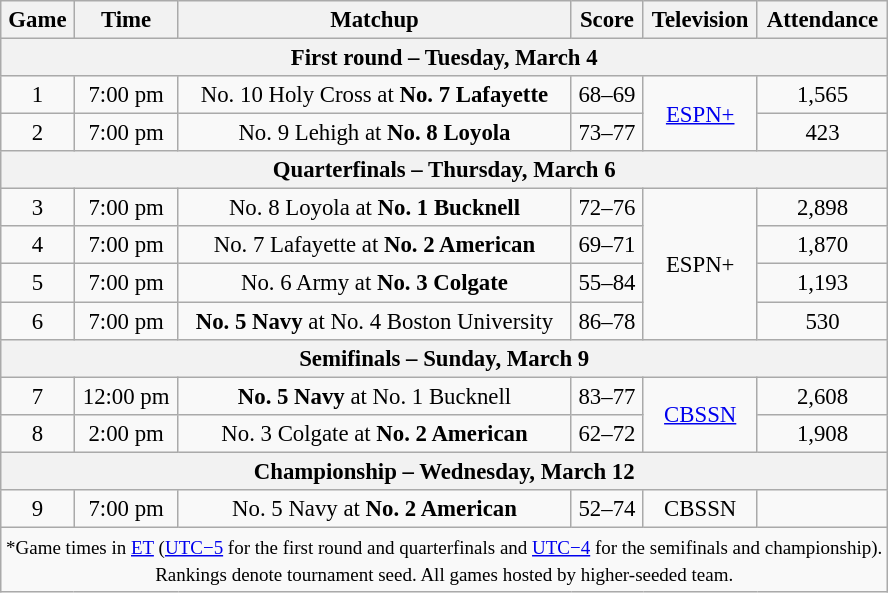<table class="wikitable" style="font-size: 95%;text-align:center">
<tr>
<th>Game</th>
<th>Time</th>
<th>Matchup</th>
<th>Score</th>
<th>Television</th>
<th>Attendance</th>
</tr>
<tr>
<th colspan="6">First round – Tuesday, March 4</th>
</tr>
<tr>
<td>1</td>
<td>7:00 pm</td>
<td align="center">No. 10 Holy Cross at <strong>No. 7 Lafayette</strong></td>
<td>68–69</td>
<td rowspan="2"><a href='#'>ESPN+</a></td>
<td>1,565</td>
</tr>
<tr>
<td>2</td>
<td>7:00 pm</td>
<td align="center">No. 9 Lehigh at <strong>No. 8 Loyola</strong></td>
<td>73–77</td>
<td>423</td>
</tr>
<tr>
<th colspan="6">Quarterfinals – Thursday, March 6</th>
</tr>
<tr>
<td>3</td>
<td>7:00 pm</td>
<td align="center">No. 8 Loyola at <strong>No. 1 Bucknell</strong></td>
<td>72–76</td>
<td rowspan="4">ESPN+</td>
<td>2,898</td>
</tr>
<tr>
<td>4</td>
<td>7:00 pm</td>
<td align="center">No. 7 Lafayette at <strong>No. 2 American</strong></td>
<td>69–71</td>
<td>1,870</td>
</tr>
<tr>
<td>5</td>
<td>7:00 pm</td>
<td align="center">No. 6 Army at <strong>No. 3 Colgate</strong></td>
<td>55–84</td>
<td>1,193</td>
</tr>
<tr>
<td>6</td>
<td>7:00 pm</td>
<td align="center"><strong>No. 5 Navy</strong> at No. 4 Boston University</td>
<td>86–78</td>
<td>530</td>
</tr>
<tr>
<th colspan="6">Semifinals – Sunday, March 9</th>
</tr>
<tr>
<td>7</td>
<td>12:00 pm</td>
<td align="center"><strong>No. 5 Navy</strong> at No. 1 Bucknell</td>
<td>83–77</td>
<td rowspan="2"><a href='#'>CBSSN</a></td>
<td>2,608</td>
</tr>
<tr>
<td>8</td>
<td>2:00 pm</td>
<td align="center">No. 3 Colgate at <strong>No. 2 American</strong></td>
<td>62–72</td>
<td>1,908</td>
</tr>
<tr>
<th colspan="6">Championship – Wednesday, March 12</th>
</tr>
<tr>
<td>9</td>
<td>7:00 pm</td>
<td align="center">No. 5 Navy at <strong>No. 2 American</strong></td>
<td>52–74</td>
<td>CBSSN</td>
<td></td>
</tr>
<tr>
<td colspan="6"><small>*Game times in <a href='#'>ET</a> (<a href='#'>UTC−5</a> for the first round and quarterfinals and <a href='#'>UTC−4</a> for the semifinals and championship).<br>Rankings denote tournament seed. All games hosted by higher-seeded team.</small></td>
</tr>
</table>
